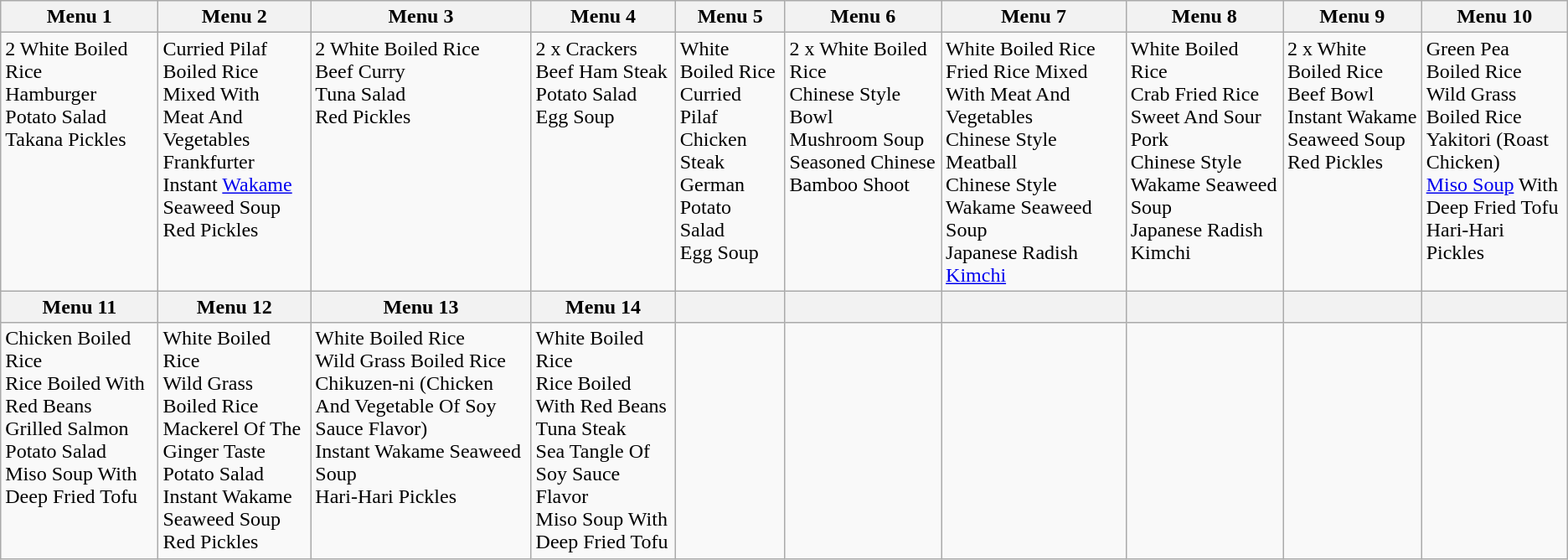<table class="wikitable collapsible collapsed" style="min-width:400px">
<tr>
<th>Menu 1</th>
<th>Menu 2</th>
<th>Menu 3</th>
<th>Menu 4</th>
<th>Menu 5</th>
<th>Menu 6</th>
<th>Menu 7</th>
<th>Menu 8</th>
<th>Menu 9</th>
<th>Menu 10</th>
</tr>
<tr style="vertical-align: top;">
<td>2 White Boiled Rice<br>Hamburger<br>Potato Salad<br>Takana Pickles</td>
<td>Curried Pilaf<br>Boiled Rice Mixed With<br>Meat And Vegetables<br>Frankfurter<br>Instant <a href='#'>Wakame</a> Seaweed Soup<br>Red Pickles</td>
<td>2 White Boiled Rice<br>Beef Curry<br>Tuna Salad<br>Red Pickles</td>
<td>2 x Crackers<br>Beef Ham Steak<br>Potato Salad<br>Egg Soup</td>
<td>White Boiled Rice<br>Curried Pilaf<br>Chicken Steak<br>German Potato Salad<br>Egg Soup</td>
<td>2 x White Boiled Rice<br>Chinese Style Bowl<br>Mushroom Soup<br>Seasoned Chinese Bamboo Shoot</td>
<td>White Boiled Rice<br>Fried Rice Mixed With Meat And Vegetables<br>Chinese Style Meatball<br>Chinese Style Wakame Seaweed Soup<br>Japanese Radish <a href='#'>Kimchi</a></td>
<td>White Boiled Rice<br>Crab Fried Rice<br>Sweet And Sour Pork<br>Chinese Style Wakame Seaweed Soup<br>Japanese Radish Kimchi</td>
<td>2 x White Boiled Rice<br>Beef Bowl<br>Instant Wakame Seaweed Soup<br>Red Pickles</td>
<td>Green Pea Boiled Rice<br>Wild Grass Boiled Rice<br>Yakitori (Roast Chicken)<br><a href='#'>Miso Soup</a> With Deep Fried Tofu<br>Hari-Hari Pickles</td>
</tr>
<tr>
<th>Menu 11</th>
<th>Menu 12</th>
<th>Menu 13</th>
<th>Menu 14</th>
<th></th>
<th></th>
<th></th>
<th></th>
<th></th>
<th></th>
</tr>
<tr style="vertical-align: top;">
<td>Chicken Boiled Rice<br>Rice Boiled With Red Beans<br>Grilled Salmon<br>Potato Salad<br>Miso Soup With Deep Fried Tofu</td>
<td>White Boiled Rice<br>Wild Grass Boiled Rice<br>Mackerel Of The Ginger Taste<br>Potato Salad<br>Instant Wakame Seaweed Soup<br>Red Pickles</td>
<td>White Boiled Rice<br>Wild Grass Boiled Rice<br>Chikuzen-ni (Chicken And Vegetable Of Soy Sauce Flavor)<br>Instant Wakame Seaweed Soup<br>Hari-Hari Pickles</td>
<td>White Boiled Rice<br>Rice Boiled With Red Beans<br>Tuna Steak<br>Sea Tangle Of Soy Sauce Flavor<br>Miso Soup With Deep Fried Tofu</td>
<td></td>
<td></td>
<td></td>
<td></td>
<td></td>
<td></td>
</tr>
</table>
